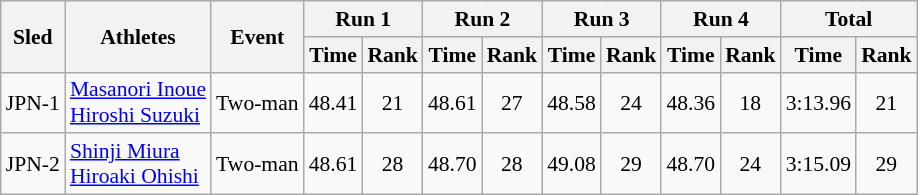<table class="wikitable" border="1" style="font-size:90%">
<tr>
<th rowspan="2">Sled</th>
<th rowspan="2">Athletes</th>
<th rowspan="2">Event</th>
<th colspan="2">Run 1</th>
<th colspan="2">Run 2</th>
<th colspan="2">Run 3</th>
<th colspan="2">Run 4</th>
<th colspan="2">Total</th>
</tr>
<tr>
<th>Time</th>
<th>Rank</th>
<th>Time</th>
<th>Rank</th>
<th>Time</th>
<th>Rank</th>
<th>Time</th>
<th>Rank</th>
<th>Time</th>
<th>Rank</th>
</tr>
<tr>
<td align="center">JPN-1</td>
<td><a href='#'>Masanori Inoue</a><br><a href='#'>Hiroshi Suzuki</a></td>
<td>Two-man</td>
<td align="center">48.41</td>
<td align="center">21</td>
<td align="center">48.61</td>
<td align="center">27</td>
<td align="center">48.58</td>
<td align="center">24</td>
<td align="center">48.36</td>
<td align="center">18</td>
<td align="center">3:13.96</td>
<td align="center">21</td>
</tr>
<tr>
<td align="center">JPN-2</td>
<td><a href='#'>Shinji Miura</a><br><a href='#'>Hiroaki Ohishi</a></td>
<td>Two-man</td>
<td align="center">48.61</td>
<td align="center">28</td>
<td align="center">48.70</td>
<td align="center">28</td>
<td align="center">49.08</td>
<td align="center">29</td>
<td align="center">48.70</td>
<td align="center">24</td>
<td align="center">3:15.09</td>
<td align="center">29</td>
</tr>
</table>
